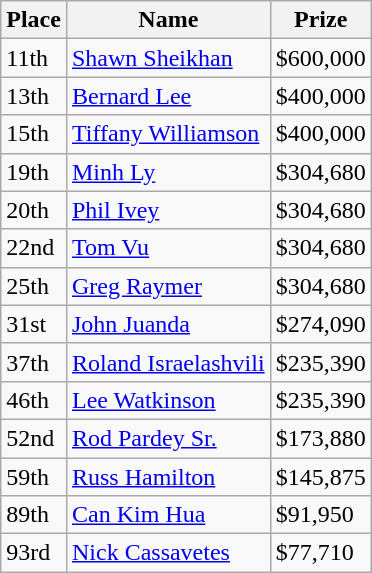<table class="wikitable">
<tr>
<th bgcolor="#FFEBAD">Place</th>
<th bgcolor="#FFEBAD">Name</th>
<th bgcolor="#FFEBAD">Prize</th>
</tr>
<tr>
<td>11th</td>
<td><a href='#'>Shawn Sheikhan</a></td>
<td>$600,000</td>
</tr>
<tr>
<td>13th</td>
<td><a href='#'>Bernard Lee</a></td>
<td>$400,000</td>
</tr>
<tr>
<td>15th</td>
<td><a href='#'>Tiffany Williamson</a></td>
<td>$400,000</td>
</tr>
<tr>
<td>19th</td>
<td><a href='#'>Minh Ly</a></td>
<td>$304,680</td>
</tr>
<tr>
<td>20th</td>
<td><a href='#'>Phil Ivey</a></td>
<td>$304,680</td>
</tr>
<tr>
<td>22nd</td>
<td><a href='#'>Tom Vu</a></td>
<td>$304,680</td>
</tr>
<tr>
<td>25th</td>
<td><a href='#'>Greg Raymer</a></td>
<td>$304,680</td>
</tr>
<tr>
<td>31st</td>
<td><a href='#'>John Juanda</a></td>
<td>$274,090</td>
</tr>
<tr>
<td>37th</td>
<td><a href='#'>Roland Israelashvili</a></td>
<td>$235,390</td>
</tr>
<tr>
<td>46th</td>
<td><a href='#'>Lee Watkinson</a></td>
<td>$235,390</td>
</tr>
<tr>
<td>52nd</td>
<td><a href='#'>Rod Pardey Sr.</a></td>
<td>$173,880</td>
</tr>
<tr>
<td>59th</td>
<td><a href='#'>Russ Hamilton</a></td>
<td>$145,875</td>
</tr>
<tr>
<td>89th</td>
<td><a href='#'>Can Kim Hua</a></td>
<td>$91,950</td>
</tr>
<tr>
<td>93rd</td>
<td><a href='#'>Nick Cassavetes</a></td>
<td>$77,710</td>
</tr>
</table>
